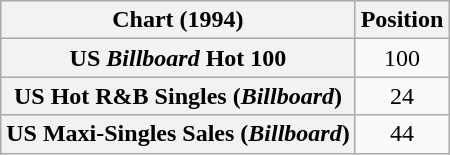<table class="wikitable sortable plainrowheaders">
<tr>
<th scope="col">Chart (1994)</th>
<th scope="col">Position</th>
</tr>
<tr>
<th scope="row">US <em>Billboard</em> Hot 100</th>
<td style="text-align:center">100</td>
</tr>
<tr>
<th scope="row">US Hot R&B Singles (<em>Billboard</em>)</th>
<td style="text-align:center">24</td>
</tr>
<tr>
<th scope="row">US Maxi-Singles Sales (<em>Billboard</em>)</th>
<td style="text-align:center">44</td>
</tr>
</table>
